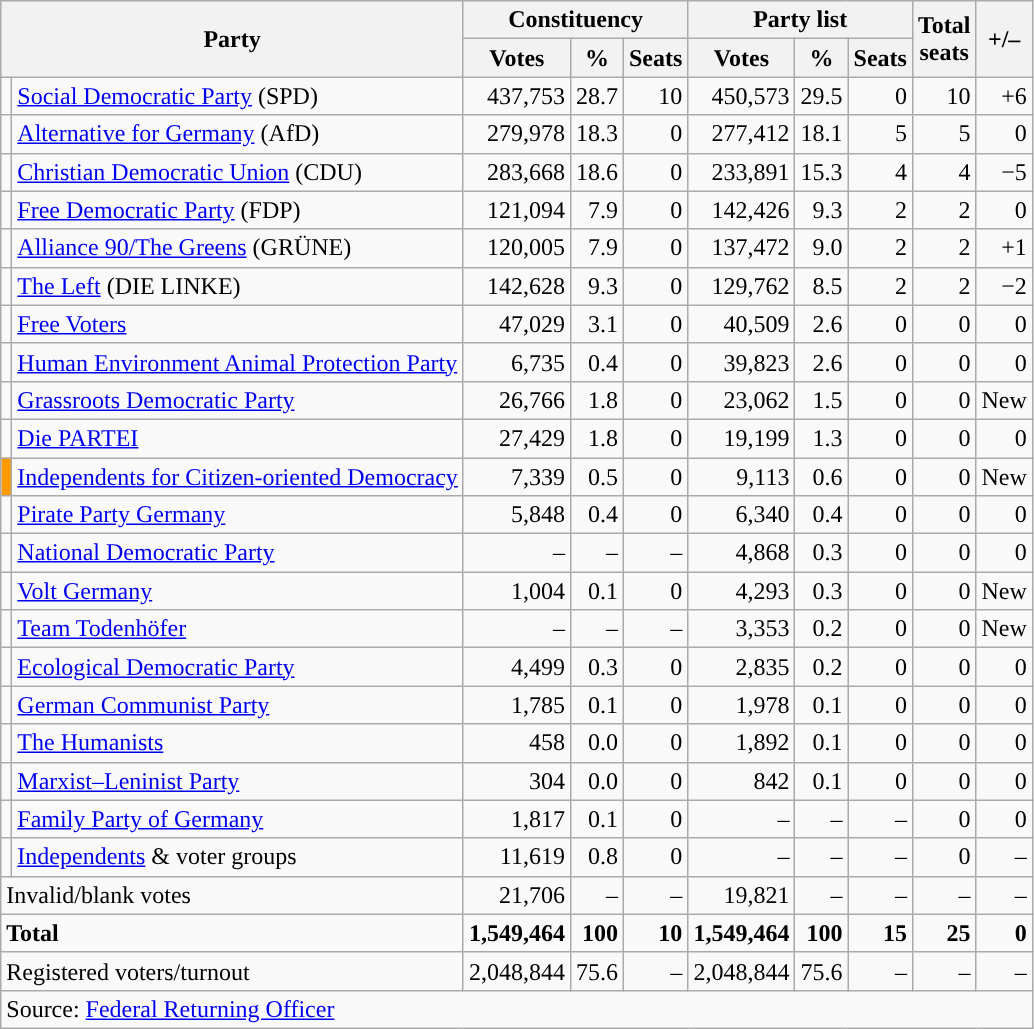<table class="wikitable" style="text-align:right">
<tr>
<th colspan="2" rowspan="2">Party</th>
<th colspan="3">Constituency</th>
<th colspan="3">Party list</th>
<th rowspan="2">Total<br>seats</th>
<th rowspan="2">+/–</th>
</tr>
<tr>
<th>Votes</th>
<th>%</th>
<th>Seats</th>
<th>Votes</th>
<th>%</th>
<th>Seats</th>
</tr>
<tr>
<td></td>
<td align="left"><a href='#'>Social Democratic Party</a> (SPD)</td>
<td>437,753</td>
<td>28.7</td>
<td>10</td>
<td>450,573</td>
<td>29.5</td>
<td>0</td>
<td>10</td>
<td>+6</td>
</tr>
<tr>
<td></td>
<td align="left"><a href='#'>Alternative for Germany</a> (AfD)</td>
<td>279,978</td>
<td>18.3</td>
<td>0</td>
<td>277,412</td>
<td>18.1</td>
<td>5</td>
<td>5</td>
<td>0</td>
</tr>
<tr>
<td></td>
<td align="left"><a href='#'>Christian Democratic Union</a> (CDU)</td>
<td>283,668</td>
<td>18.6</td>
<td>0</td>
<td>233,891</td>
<td>15.3</td>
<td>4</td>
<td>4</td>
<td>−5</td>
</tr>
<tr>
<td></td>
<td align="left"><a href='#'>Free Democratic Party</a> (FDP)</td>
<td>121,094</td>
<td>7.9</td>
<td>0</td>
<td>142,426</td>
<td>9.3</td>
<td>2</td>
<td>2</td>
<td>0</td>
</tr>
<tr>
<td></td>
<td align="left"><a href='#'>Alliance 90/The Greens</a> (GRÜNE)</td>
<td>120,005</td>
<td>7.9</td>
<td>0</td>
<td>137,472</td>
<td>9.0</td>
<td>2</td>
<td>2</td>
<td>+1</td>
</tr>
<tr>
<td></td>
<td align="left"><a href='#'>The Left</a> (DIE LINKE)</td>
<td>142,628</td>
<td>9.3</td>
<td>0</td>
<td>129,762</td>
<td>8.5</td>
<td>2</td>
<td>2</td>
<td>−2</td>
</tr>
<tr>
<td style="background-color:"></td>
<td align="left"><a href='#'>Free Voters</a></td>
<td>47,029</td>
<td>3.1</td>
<td>0</td>
<td>40,509</td>
<td>2.6</td>
<td>0</td>
<td>0</td>
<td>0</td>
</tr>
<tr>
<td style="background-color:"></td>
<td align="left"><a href='#'>Human Environment Animal Protection Party</a></td>
<td>6,735</td>
<td>0.4</td>
<td>0</td>
<td>39,823</td>
<td>2.6</td>
<td>0</td>
<td>0</td>
<td>0</td>
</tr>
<tr>
<td style="background-color:"></td>
<td align="left"><a href='#'>Grassroots Democratic Party</a></td>
<td>26,766</td>
<td>1.8</td>
<td>0</td>
<td>23,062</td>
<td>1.5</td>
<td>0</td>
<td>0</td>
<td>New</td>
</tr>
<tr>
<td style="background-color:"></td>
<td align="left"><a href='#'>Die PARTEI</a></td>
<td>27,429</td>
<td>1.8</td>
<td>0</td>
<td>19,199</td>
<td>1.3</td>
<td>0</td>
<td>0</td>
<td>0</td>
</tr>
<tr>
<td style="background-color:#FF9900"></td>
<td align="left"><a href='#'>Independents for Citizen-oriented Democracy</a></td>
<td>7,339</td>
<td>0.5</td>
<td>0</td>
<td>9,113</td>
<td>0.6</td>
<td>0</td>
<td>0</td>
<td>New</td>
</tr>
<tr>
<td style="background-color:"></td>
<td align="left"><a href='#'>Pirate Party Germany</a></td>
<td>5,848</td>
<td>0.4</td>
<td>0</td>
<td>6,340</td>
<td>0.4</td>
<td>0</td>
<td>0</td>
<td>0</td>
</tr>
<tr>
<td style="background-color:"></td>
<td align="left"><a href='#'>National Democratic Party</a></td>
<td>–</td>
<td>–</td>
<td>–</td>
<td>4,868</td>
<td>0.3</td>
<td>0</td>
<td>0</td>
<td>0</td>
</tr>
<tr>
<td style="background-color:"></td>
<td align="left"><a href='#'>Volt Germany</a></td>
<td>1,004</td>
<td>0.1</td>
<td>0</td>
<td>4,293</td>
<td>0.3</td>
<td>0</td>
<td>0</td>
<td>New</td>
</tr>
<tr>
<td style="background-color:"></td>
<td align="left"><a href='#'>Team Todenhöfer</a></td>
<td>–</td>
<td>–</td>
<td>–</td>
<td>3,353</td>
<td>0.2</td>
<td>0</td>
<td>0</td>
<td>New</td>
</tr>
<tr>
<td style="background-color:"></td>
<td align="left"><a href='#'>Ecological Democratic Party</a></td>
<td>4,499</td>
<td>0.3</td>
<td>0</td>
<td>2,835</td>
<td>0.2</td>
<td>0</td>
<td>0</td>
<td>0</td>
</tr>
<tr>
<td style="background-color:"></td>
<td align="left"><a href='#'>German Communist Party</a></td>
<td>1,785</td>
<td>0.1</td>
<td>0</td>
<td>1,978</td>
<td>0.1</td>
<td>0</td>
<td>0</td>
<td>0</td>
</tr>
<tr>
<td style="background-color:"></td>
<td align="left"><a href='#'>The Humanists</a></td>
<td>458</td>
<td>0.0</td>
<td>0</td>
<td>1,892</td>
<td>0.1</td>
<td>0</td>
<td>0</td>
<td>0</td>
</tr>
<tr>
<td style="background-color:"></td>
<td align="left"><a href='#'>Marxist–Leninist Party</a></td>
<td>304</td>
<td>0.0</td>
<td>0</td>
<td>842</td>
<td>0.1</td>
<td>0</td>
<td>0</td>
<td>0</td>
</tr>
<tr>
<td style="background-color:"></td>
<td align="left"><a href='#'>Family Party of Germany</a></td>
<td>1,817</td>
<td>0.1</td>
<td>0</td>
<td>–</td>
<td>–</td>
<td>–</td>
<td>0</td>
<td>0</td>
</tr>
<tr>
<td style="background-color:"></td>
<td align="left"><a href='#'>Independents</a> & voter groups</td>
<td>11,619</td>
<td>0.8</td>
<td>0</td>
<td>–</td>
<td>–</td>
<td>–</td>
<td>0</td>
<td>–</td>
</tr>
<tr>
<td colspan="2" align="left">Invalid/blank votes</td>
<td>21,706</td>
<td>–</td>
<td>–</td>
<td>19,821</td>
<td>–</td>
<td>–</td>
<td>–</td>
<td>–</td>
</tr>
<tr>
<td colspan="2" align="left"><strong>Total</strong></td>
<td><strong>1,549,464</strong></td>
<td><strong>100</strong></td>
<td><strong>10</strong></td>
<td><strong>1,549,464</strong></td>
<td><strong>100</strong></td>
<td><strong>15</strong></td>
<td><strong>25</strong></td>
<td><strong>0</strong></td>
</tr>
<tr>
<td colspan="2" align="left">Registered voters/turnout</td>
<td>2,048,844</td>
<td>75.6</td>
<td>–</td>
<td>2,048,844</td>
<td>75.6</td>
<td>–</td>
<td>–</td>
<td>–</td>
</tr>
<tr>
<td colspan="10" align="left">Source: <a href='#'>Federal Returning Officer</a></td>
</tr>
</table>
